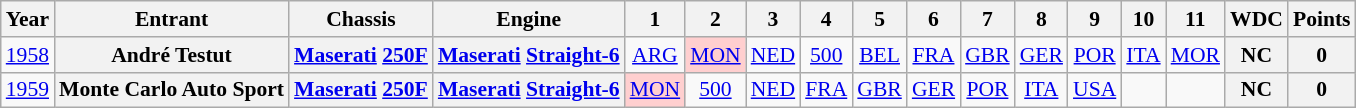<table class="wikitable" style="text-align:center; font-size:90%">
<tr>
<th>Year</th>
<th>Entrant</th>
<th>Chassis</th>
<th>Engine</th>
<th>1</th>
<th>2</th>
<th>3</th>
<th>4</th>
<th>5</th>
<th>6</th>
<th>7</th>
<th>8</th>
<th>9</th>
<th>10</th>
<th>11</th>
<th>WDC</th>
<th>Points</th>
</tr>
<tr>
<td><a href='#'>1958</a></td>
<th>André Testut</th>
<th><a href='#'>Maserati</a> <a href='#'>250F</a></th>
<th><a href='#'>Maserati</a> <a href='#'>Straight-6</a></th>
<td><a href='#'>ARG</a></td>
<td style="background:#FFCFCF;"><a href='#'>MON</a><br></td>
<td><a href='#'>NED</a></td>
<td><a href='#'>500</a></td>
<td><a href='#'>BEL</a></td>
<td><a href='#'>FRA</a></td>
<td><a href='#'>GBR</a></td>
<td><a href='#'>GER</a></td>
<td><a href='#'>POR</a></td>
<td><a href='#'>ITA</a></td>
<td><a href='#'>MOR</a></td>
<th>NC</th>
<th>0</th>
</tr>
<tr>
<td><a href='#'>1959</a></td>
<th>Monte Carlo Auto Sport</th>
<th><a href='#'>Maserati</a> <a href='#'>250F</a></th>
<th><a href='#'>Maserati</a> <a href='#'>Straight-6</a></th>
<td style="background:#FFCFCF;"><a href='#'>MON</a><br></td>
<td><a href='#'>500</a></td>
<td><a href='#'>NED</a></td>
<td><a href='#'>FRA</a></td>
<td><a href='#'>GBR</a></td>
<td><a href='#'>GER</a></td>
<td><a href='#'>POR</a></td>
<td><a href='#'>ITA</a></td>
<td><a href='#'>USA</a></td>
<td></td>
<td></td>
<th>NC</th>
<th>0</th>
</tr>
</table>
